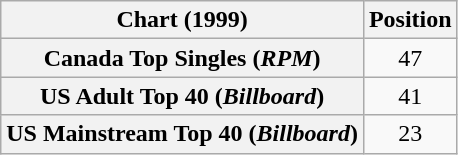<table class="wikitable sortable plainrowheaders" style="text-align:center">
<tr>
<th scope="col">Chart (1999)</th>
<th scope="col">Position</th>
</tr>
<tr>
<th scope="row">Canada Top Singles (<em>RPM</em>)</th>
<td>47</td>
</tr>
<tr>
<th scope="row">US Adult Top 40 (<em>Billboard</em>)</th>
<td>41</td>
</tr>
<tr>
<th scope="row">US Mainstream Top 40 (<em>Billboard</em>)</th>
<td>23</td>
</tr>
</table>
